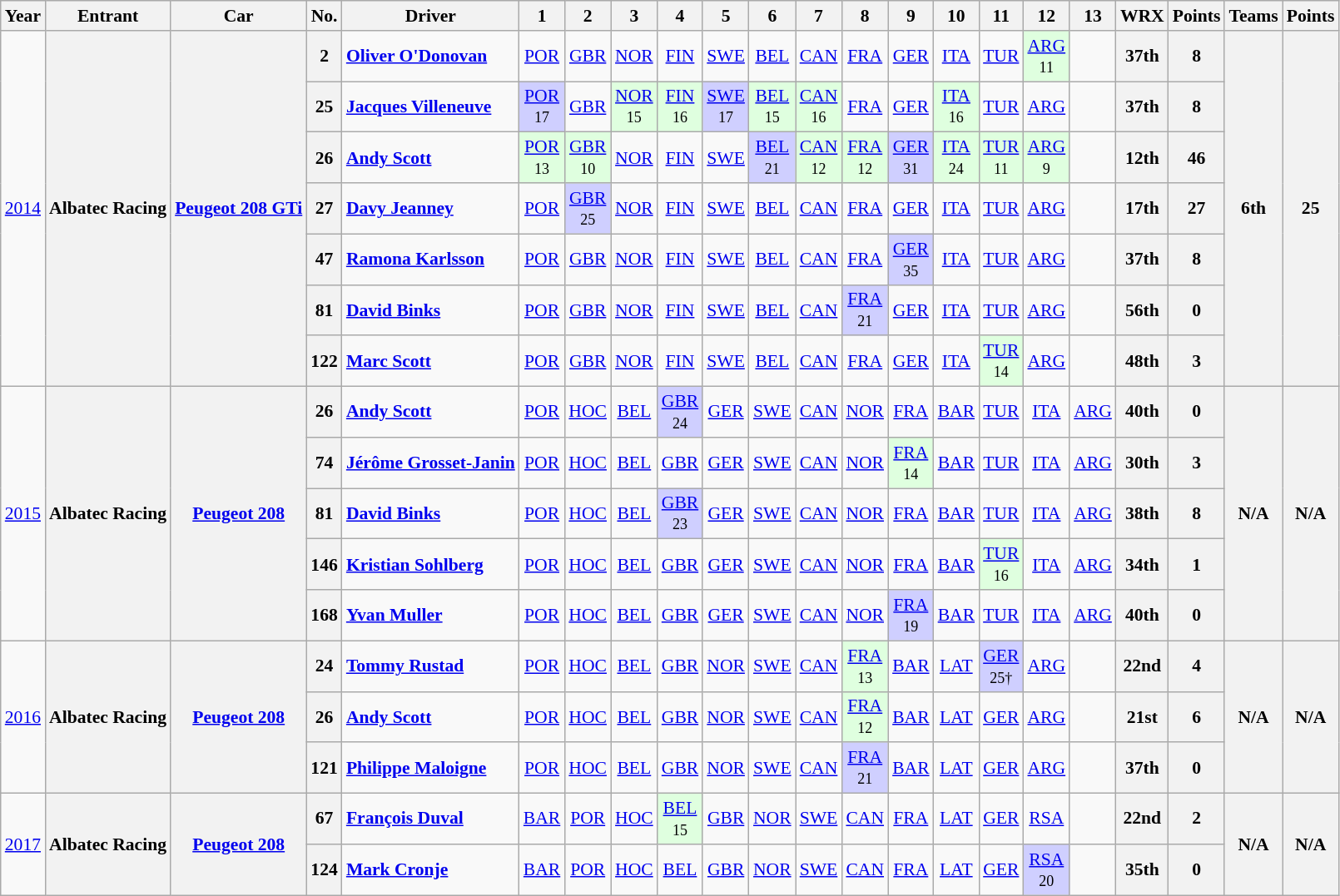<table class="wikitable" border="1" style="text-align:center; font-size:90%;">
<tr valign="top">
<th>Year</th>
<th>Entrant</th>
<th>Car</th>
<th>No.</th>
<th>Driver</th>
<th>1</th>
<th>2</th>
<th>3</th>
<th>4</th>
<th>5</th>
<th>6</th>
<th>7</th>
<th>8</th>
<th>9</th>
<th>10</th>
<th>11</th>
<th>12</th>
<th>13</th>
<th>WRX</th>
<th>Points</th>
<th>Teams</th>
<th>Points</th>
</tr>
<tr>
<td rowspan="7"><a href='#'>2014</a></td>
<th rowspan="7">Albatec Racing</th>
<th rowspan="7"><a href='#'>Peugeot 208 GTi</a></th>
<th>2</th>
<td align="left"> <strong><a href='#'>Oliver O'Donovan</a></strong></td>
<td><a href='#'>POR</a></td>
<td><a href='#'>GBR</a></td>
<td><a href='#'>NOR</a></td>
<td><a href='#'>FIN</a></td>
<td><a href='#'>SWE</a></td>
<td><a href='#'>BEL</a></td>
<td><a href='#'>CAN</a></td>
<td><a href='#'>FRA</a></td>
<td><a href='#'>GER</a></td>
<td><a href='#'>ITA</a></td>
<td><a href='#'>TUR</a></td>
<td style="background:#DFFFDF;"><a href='#'>ARG</a><br><small>11</small></td>
<td></td>
<th>37th</th>
<th>8</th>
<th rowspan="7">6th</th>
<th rowspan="7">25</th>
</tr>
<tr>
<th>25</th>
<td align="left"> <strong><a href='#'>Jacques Villeneuve</a></strong></td>
<td style="background:#CFCFFF;"><a href='#'>POR</a><br><small>17</small></td>
<td><a href='#'>GBR</a></td>
<td style="background:#DFFFDF;"><a href='#'>NOR</a><br><small>15</small></td>
<td style="background:#DFFFDF;"><a href='#'>FIN</a><br><small>16</small></td>
<td style="background:#CFCFFF;"><a href='#'>SWE</a><br><small>17</small></td>
<td style="background:#DFFFDF;"><a href='#'>BEL</a><br><small>15</small></td>
<td style="background:#DFFFDF;"><a href='#'>CAN</a><br><small>16</small></td>
<td><a href='#'>FRA</a></td>
<td><a href='#'>GER</a></td>
<td style="background:#DFFFDF;"><a href='#'>ITA</a><br><small>16</small></td>
<td><a href='#'>TUR</a></td>
<td><a href='#'>ARG</a></td>
<td></td>
<th>37th</th>
<th>8</th>
</tr>
<tr>
<th>26</th>
<td align="left"> <strong><a href='#'>Andy Scott</a></strong></td>
<td style="background:#DFFFDF;"><a href='#'>POR</a><br><small>13</small></td>
<td style="background:#DFFFDF;"><a href='#'>GBR</a><br><small>10</small></td>
<td><a href='#'>NOR</a></td>
<td><a href='#'>FIN</a></td>
<td><a href='#'>SWE</a></td>
<td style="background:#CFCFFF;"><a href='#'>BEL</a><br><small>21</small></td>
<td style="background:#DFFFDF;"><a href='#'>CAN</a><br><small>12</small></td>
<td style="background:#DFFFDF;"><a href='#'>FRA</a><br><small>12</small></td>
<td style="background:#CFCFFF;"><a href='#'>GER</a><br><small>31</small></td>
<td style="background:#DFFFDF;"><a href='#'>ITA</a><br><small>24</small></td>
<td style="background:#DFFFDF;"><a href='#'>TUR</a><br><small>11</small></td>
<td style="background:#DFFFDF;"><a href='#'>ARG</a><br><small>9</small></td>
<td></td>
<th>12th</th>
<th>46</th>
</tr>
<tr>
<th>27</th>
<td align="left"> <strong><a href='#'>Davy Jeanney</a></strong></td>
<td><a href='#'>POR</a></td>
<td style="background:#CFCFFF;"><a href='#'>GBR</a><br><small>25</small></td>
<td><a href='#'>NOR</a></td>
<td><a href='#'>FIN</a></td>
<td><a href='#'>SWE</a></td>
<td><a href='#'>BEL</a></td>
<td><a href='#'>CAN</a></td>
<td><a href='#'>FRA</a></td>
<td><a href='#'>GER</a></td>
<td><a href='#'>ITA</a></td>
<td><a href='#'>TUR</a></td>
<td><a href='#'>ARG</a></td>
<td></td>
<th>17th</th>
<th>27</th>
</tr>
<tr>
<th>47</th>
<td align="left"> <strong><a href='#'>Ramona Karlsson</a></strong></td>
<td><a href='#'>POR</a></td>
<td><a href='#'>GBR</a></td>
<td><a href='#'>NOR</a></td>
<td><a href='#'>FIN</a></td>
<td><a href='#'>SWE</a></td>
<td><a href='#'>BEL</a></td>
<td><a href='#'>CAN</a></td>
<td><a href='#'>FRA</a></td>
<td style="background:#CFCFFF;"><a href='#'>GER</a><br><small>35</small></td>
<td><a href='#'>ITA</a></td>
<td><a href='#'>TUR</a></td>
<td><a href='#'>ARG</a></td>
<td></td>
<th>37th</th>
<th>8</th>
</tr>
<tr>
<th>81</th>
<td align="left"> <strong><a href='#'>David Binks</a></strong></td>
<td><a href='#'>POR</a></td>
<td><a href='#'>GBR</a></td>
<td><a href='#'>NOR</a></td>
<td><a href='#'>FIN</a></td>
<td><a href='#'>SWE</a></td>
<td><a href='#'>BEL</a></td>
<td><a href='#'>CAN</a></td>
<td style="background:#CFCFFF;"><a href='#'>FRA</a><br><small>21</small></td>
<td><a href='#'>GER</a></td>
<td><a href='#'>ITA</a></td>
<td><a href='#'>TUR</a></td>
<td><a href='#'>ARG</a></td>
<td></td>
<th>56th</th>
<th>0</th>
</tr>
<tr>
<th>122</th>
<td align="left"> <strong><a href='#'>Marc Scott</a></strong></td>
<td><a href='#'>POR</a></td>
<td><a href='#'>GBR</a></td>
<td><a href='#'>NOR</a></td>
<td><a href='#'>FIN</a></td>
<td><a href='#'>SWE</a></td>
<td><a href='#'>BEL</a></td>
<td><a href='#'>CAN</a></td>
<td><a href='#'>FRA</a></td>
<td><a href='#'>GER</a></td>
<td><a href='#'>ITA</a></td>
<td style="background:#DFFFDF;"><a href='#'>TUR</a><br><small>14</small></td>
<td><a href='#'>ARG</a></td>
<td></td>
<th>48th</th>
<th>3</th>
</tr>
<tr>
<td rowspan="5"><a href='#'>2015</a></td>
<th rowspan="5">Albatec Racing</th>
<th rowspan="5"><a href='#'>Peugeot 208</a></th>
<th>26</th>
<td align="left"> <strong><a href='#'>Andy Scott</a></strong></td>
<td><a href='#'>POR</a><br></td>
<td><a href='#'>HOC</a><br></td>
<td><a href='#'>BEL</a><br></td>
<td style="background:#CFCFFF;"><a href='#'>GBR</a><br><small>24</small></td>
<td><a href='#'>GER</a><br></td>
<td><a href='#'>SWE</a><br></td>
<td><a href='#'>CAN</a><br></td>
<td><a href='#'>NOR</a><br></td>
<td><a href='#'>FRA</a><br></td>
<td><a href='#'>BAR</a><br></td>
<td><a href='#'>TUR</a><br></td>
<td><a href='#'>ITA</a><br></td>
<td><a href='#'>ARG</a><br></td>
<th>40th</th>
<th>0</th>
<th rowspan="5">N/A</th>
<th rowspan="5">N/A</th>
</tr>
<tr>
<th>74</th>
<td align="left"> <strong><a href='#'>Jérôme Grosset-Janin</a></strong></td>
<td><a href='#'>POR</a><br></td>
<td><a href='#'>HOC</a><br></td>
<td><a href='#'>BEL</a><br></td>
<td><a href='#'>GBR</a><br></td>
<td><a href='#'>GER</a><br></td>
<td><a href='#'>SWE</a><br></td>
<td><a href='#'>CAN</a><br></td>
<td><a href='#'>NOR</a><br></td>
<td style="background:#DFFFDF;"><a href='#'>FRA</a><br><small>14</small></td>
<td><a href='#'>BAR</a><br></td>
<td><a href='#'>TUR</a><br></td>
<td><a href='#'>ITA</a><br></td>
<td><a href='#'>ARG</a><br></td>
<th>30th</th>
<th>3</th>
</tr>
<tr>
<th>81</th>
<td align="left"> <strong><a href='#'>David Binks</a></strong></td>
<td><a href='#'>POR</a><br></td>
<td><a href='#'>HOC</a><br></td>
<td><a href='#'>BEL</a><br></td>
<td style="background:#CFCFFF;"><a href='#'>GBR</a><br><small>23</small></td>
<td><a href='#'>GER</a><br></td>
<td><a href='#'>SWE</a><br></td>
<td><a href='#'>CAN</a><br></td>
<td><a href='#'>NOR</a><br></td>
<td><a href='#'>FRA</a><br></td>
<td><a href='#'>BAR</a><br></td>
<td><a href='#'>TUR</a><br></td>
<td><a href='#'>ITA</a><br></td>
<td><a href='#'>ARG</a><br></td>
<th>38th</th>
<th>8</th>
</tr>
<tr>
<th>146</th>
<td align="left"> <strong><a href='#'>Kristian Sohlberg</a></strong></td>
<td><a href='#'>POR</a><br></td>
<td><a href='#'>HOC</a><br></td>
<td><a href='#'>BEL</a><br></td>
<td><a href='#'>GBR</a><br></td>
<td><a href='#'>GER</a><br></td>
<td><a href='#'>SWE</a><br></td>
<td><a href='#'>CAN</a><br></td>
<td><a href='#'>NOR</a><br></td>
<td><a href='#'>FRA</a><br></td>
<td><a href='#'>BAR</a><br></td>
<td style="background:#DFFFDF;"><a href='#'>TUR</a><br><small>16</small></td>
<td><a href='#'>ITA</a><br></td>
<td><a href='#'>ARG</a><br></td>
<th>34th</th>
<th>1</th>
</tr>
<tr>
<th>168</th>
<td align="left"> <strong><a href='#'>Yvan Muller</a></strong></td>
<td><a href='#'>POR</a><br></td>
<td><a href='#'>HOC</a><br></td>
<td><a href='#'>BEL</a><br></td>
<td><a href='#'>GBR</a><br></td>
<td><a href='#'>GER</a><br></td>
<td><a href='#'>SWE</a><br></td>
<td><a href='#'>CAN</a><br></td>
<td><a href='#'>NOR</a><br></td>
<td style="background:#CFCFFF;"><a href='#'>FRA</a><br><small>19</small></td>
<td><a href='#'>BAR</a><br></td>
<td><a href='#'>TUR</a><br></td>
<td><a href='#'>ITA</a><br></td>
<td><a href='#'>ARG</a><br></td>
<th>40th</th>
<th>0</th>
</tr>
<tr>
<td rowspan="3"><a href='#'>2016</a></td>
<th rowspan="3">Albatec Racing</th>
<th rowspan="3"><a href='#'>Peugeot 208</a></th>
<th>24</th>
<td align="left"> <strong><a href='#'>Tommy Rustad</a></strong></td>
<td><a href='#'>POR</a><br></td>
<td><a href='#'>HOC</a><br></td>
<td><a href='#'>BEL</a><br></td>
<td><a href='#'>GBR</a><br></td>
<td><a href='#'>NOR</a><br></td>
<td><a href='#'>SWE</a><br></td>
<td><a href='#'>CAN</a><br></td>
<td style="background:#DFFFDF;"><a href='#'>FRA</a><br><small>13</small></td>
<td><a href='#'>BAR</a><br></td>
<td><a href='#'>LAT</a><br></td>
<td style="background:#CFCFFF;"><a href='#'>GER</a><br><small>25†</small></td>
<td><a href='#'>ARG</a><br></td>
<td></td>
<th>22nd</th>
<th>4</th>
<th rowspan="3">N/A</th>
<th rowspan="3">N/A</th>
</tr>
<tr>
<th>26</th>
<td align="left"> <strong><a href='#'>Andy Scott</a></strong></td>
<td><a href='#'>POR</a><br></td>
<td><a href='#'>HOC</a><br></td>
<td><a href='#'>BEL</a><br></td>
<td><a href='#'>GBR</a><br></td>
<td><a href='#'>NOR</a><br></td>
<td><a href='#'>SWE</a><br></td>
<td><a href='#'>CAN</a><br></td>
<td style="background:#DFFFDF;"><a href='#'>FRA</a><br><small>12</small></td>
<td><a href='#'>BAR</a><br></td>
<td><a href='#'>LAT</a><br></td>
<td><a href='#'>GER</a><br></td>
<td><a href='#'>ARG</a><br></td>
<td></td>
<th>21st</th>
<th>6</th>
</tr>
<tr>
<th>121</th>
<td align="left"> <strong><a href='#'>Philippe Maloigne</a></strong></td>
<td><a href='#'>POR</a><br></td>
<td><a href='#'>HOC</a><br></td>
<td><a href='#'>BEL</a><br></td>
<td><a href='#'>GBR</a><br></td>
<td><a href='#'>NOR</a><br></td>
<td><a href='#'>SWE</a><br></td>
<td><a href='#'>CAN</a><br></td>
<td style="background:#CFCFFF;"><a href='#'>FRA</a><br><small>21</small></td>
<td><a href='#'>BAR</a><br></td>
<td><a href='#'>LAT</a><br></td>
<td><a href='#'>GER</a><br></td>
<td><a href='#'>ARG</a><br></td>
<td></td>
<th>37th</th>
<th>0</th>
</tr>
<tr>
<td rowspan=2><a href='#'>2017</a></td>
<th rowspan=2>Albatec Racing</th>
<th rowspan=2><a href='#'>Peugeot 208</a></th>
<th>67</th>
<td align="left"> <strong><a href='#'>François Duval</a></strong></td>
<td><a href='#'>BAR</a><br></td>
<td><a href='#'>POR</a><br></td>
<td><a href='#'>HOC</a><br></td>
<td style="background:#DFFFDF;"><a href='#'>BEL</a><br><small>15</small></td>
<td><a href='#'>GBR</a><br></td>
<td><a href='#'>NOR</a><br></td>
<td><a href='#'>SWE</a><br></td>
<td><a href='#'>CAN</a><br></td>
<td><a href='#'>FRA</a><br></td>
<td><a href='#'>LAT</a><br></td>
<td><a href='#'>GER</a><br></td>
<td><a href='#'>RSA</a><br></td>
<td></td>
<th>22nd</th>
<th>2</th>
<th rowspan=2>N/A</th>
<th rowspan=2>N/A</th>
</tr>
<tr>
<th>124</th>
<td align="left"> <strong><a href='#'>Mark Cronje</a></strong></td>
<td><a href='#'>BAR</a><br></td>
<td><a href='#'>POR</a><br></td>
<td><a href='#'>HOC</a><br></td>
<td><a href='#'>BEL</a><br></td>
<td><a href='#'>GBR</a><br></td>
<td><a href='#'>NOR</a><br></td>
<td><a href='#'>SWE</a><br></td>
<td><a href='#'>CAN</a><br></td>
<td><a href='#'>FRA</a><br></td>
<td><a href='#'>LAT</a><br></td>
<td><a href='#'>GER</a><br></td>
<td style="background:#CFCFFF;"><a href='#'>RSA</a><br><small>20</small></td>
<td></td>
<th>35th</th>
<th>0</th>
</tr>
</table>
